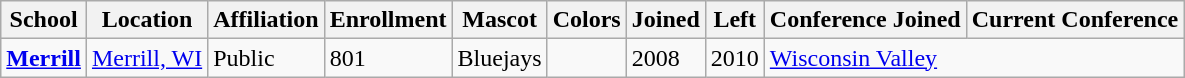<table class="wikitable sortable">
<tr>
<th>School</th>
<th>Location</th>
<th>Affiliation</th>
<th>Enrollment</th>
<th>Mascot</th>
<th>Colors</th>
<th>Joined</th>
<th>Left</th>
<th>Conference Joined</th>
<th>Current Conference</th>
</tr>
<tr>
<td><a href='#'><strong>Merrill</strong></a></td>
<td><a href='#'>Merrill, WI</a></td>
<td>Public</td>
<td>801</td>
<td>Bluejays</td>
<td> </td>
<td>2008</td>
<td>2010</td>
<td colspan="2"><a href='#'>Wisconsin Valley</a></td>
</tr>
</table>
